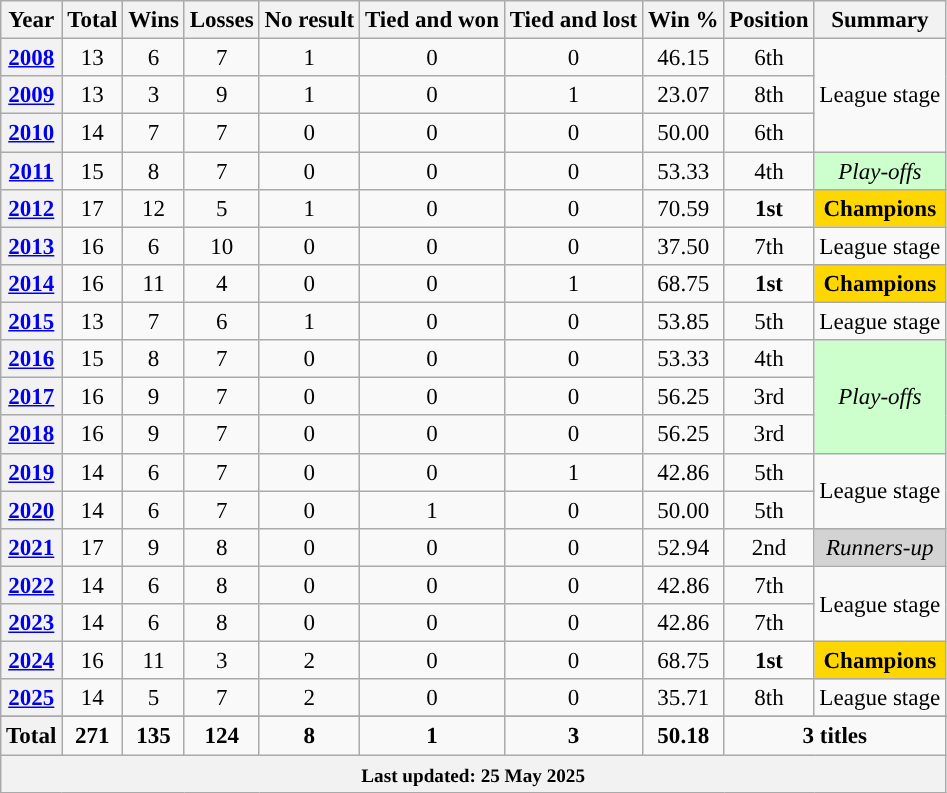<table class="wikitable sortable" style="text-align:center;font-size:96%;">
<tr>
<th>Year</th>
<th>Total</th>
<th>Wins</th>
<th>Losses</th>
<th>No result</th>
<th>Tied and won</th>
<th>Tied and lost</th>
<th>Win %</th>
<th>Position</th>
<th>Summary</th>
</tr>
<tr>
<th><a href='#'>2008</a></th>
<td>13</td>
<td>6</td>
<td>7</td>
<td>1</td>
<td>0</td>
<td>0</td>
<td>46.15</td>
<td>6th</td>
<td rowspan=3>League stage</td>
</tr>
<tr>
<th><a href='#'>2009</a></th>
<td>13</td>
<td>3</td>
<td>9</td>
<td>1</td>
<td>0</td>
<td>1</td>
<td>23.07</td>
<td>8th</td>
</tr>
<tr>
<th><a href='#'>2010</a></th>
<td>14</td>
<td>7</td>
<td>7</td>
<td>0</td>
<td>0</td>
<td>0</td>
<td>50.00</td>
<td>6th</td>
</tr>
<tr>
<th><a href='#'>2011</a></th>
<td>15</td>
<td>8</td>
<td>7</td>
<td>0</td>
<td>0</td>
<td>0</td>
<td>53.33</td>
<td>4th</td>
<td style="background:#cfc;"><em>Play-offs</em></td>
</tr>
<tr>
<th><a href='#'>2012</a></th>
<td>17</td>
<td>12</td>
<td>5</td>
<td>1</td>
<td>0</td>
<td>0</td>
<td>70.59</td>
<td><strong>1st</strong></td>
<td style="background:gold;"><strong>Champions</strong></td>
</tr>
<tr>
<th><a href='#'>2013</a></th>
<td>16</td>
<td>6</td>
<td>10</td>
<td>0</td>
<td>0</td>
<td>0</td>
<td>37.50</td>
<td>7th</td>
<td>League stage</td>
</tr>
<tr>
<th><a href='#'>2014</a></th>
<td>16</td>
<td>11</td>
<td>4</td>
<td>0</td>
<td>0</td>
<td>1</td>
<td>68.75</td>
<td><strong>1st</strong></td>
<td style="background:gold;"><strong>Champions</strong></td>
</tr>
<tr>
<th><a href='#'>2015</a></th>
<td>13</td>
<td>7</td>
<td>6</td>
<td>1</td>
<td>0</td>
<td>0</td>
<td>53.85</td>
<td>5th</td>
<td>League stage</td>
</tr>
<tr>
<th><a href='#'>2016</a></th>
<td>15</td>
<td>8</td>
<td>7</td>
<td>0</td>
<td>0</td>
<td>0</td>
<td>53.33</td>
<td>4th</td>
<td style="background:#cfc;" rowspan=3><em>Play-offs</em></td>
</tr>
<tr>
<th><a href='#'>2017</a></th>
<td>16</td>
<td>9</td>
<td>7</td>
<td>0</td>
<td>0</td>
<td>0</td>
<td>56.25</td>
<td>3rd</td>
</tr>
<tr>
<th><a href='#'>2018</a></th>
<td>16</td>
<td>9</td>
<td>7</td>
<td>0</td>
<td>0</td>
<td>0</td>
<td>56.25</td>
<td>3rd</td>
</tr>
<tr>
<th><a href='#'>2019</a></th>
<td>14</td>
<td>6</td>
<td>7</td>
<td>0</td>
<td>0</td>
<td>1</td>
<td>42.86</td>
<td>5th</td>
<td rowspan=2>League stage</td>
</tr>
<tr>
<th><a href='#'>2020</a></th>
<td>14</td>
<td>6</td>
<td>7</td>
<td>0</td>
<td>1</td>
<td>0</td>
<td>50.00</td>
<td>5th</td>
</tr>
<tr>
<th><a href='#'>2021</a></th>
<td>17</td>
<td>9</td>
<td>8</td>
<td>0</td>
<td>0</td>
<td>0</td>
<td>52.94</td>
<td>2nd</td>
<td style="background:#D3D3D3;"><em>Runners-up</em></td>
</tr>
<tr>
<th><a href='#'>2022</a></th>
<td>14</td>
<td>6</td>
<td>8</td>
<td>0</td>
<td>0</td>
<td>0</td>
<td>42.86</td>
<td>7th</td>
<td rowspan=2>League stage</td>
</tr>
<tr>
<th><a href='#'>2023</a></th>
<td>14</td>
<td>6</td>
<td>8</td>
<td>0</td>
<td>0</td>
<td>0</td>
<td>42.86</td>
<td>7th</td>
</tr>
<tr>
<th><a href='#'>2024</a></th>
<td>16</td>
<td>11</td>
<td>3</td>
<td>2</td>
<td>0</td>
<td>0</td>
<td>68.75</td>
<td><strong>1st</strong></td>
<td style="background:gold;"><strong>Champions</strong></td>
</tr>
<tr>
<th><a href='#'>2025</a></th>
<td>14</td>
<td>5</td>
<td>7</td>
<td>2</td>
<td>0</td>
<td>0</td>
<td>35.71</td>
<td>8th</td>
<td>League stage</td>
</tr>
<tr>
</tr>
<tr class=sortbottom>
<th>Total</th>
<td><strong>271</strong></td>
<td><strong>135</strong></td>
<td><strong>124</strong></td>
<td><strong>8</strong></td>
<td><strong>1</strong></td>
<td><strong>3</strong></td>
<td><strong>50.18</strong></td>
<td colspan=2 style="text-align:center"><strong>3 titles</strong></td>
</tr>
<tr>
<th colspan=10><small>Last updated: 25 May 2025</small></th>
</tr>
</table>
